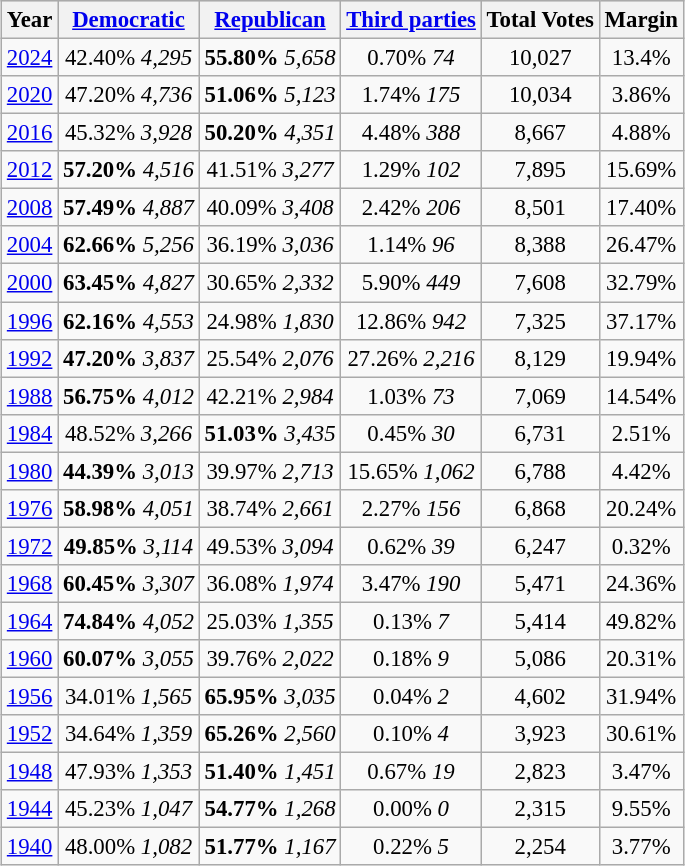<table class="wikitable mw-collapsible" style="float:center; margin:1em; font-size:95%;">
<tr style="background:lightgrey;">
<th>Year</th>
<th><a href='#'>Democratic</a></th>
<th><a href='#'>Republican</a></th>
<th><a href='#'>Third parties</a></th>
<th>Total Votes</th>
<th>Margin</th>
</tr>
<tr>
<td align="center" ><a href='#'>2024</a></td>
<td align="center" >42.40% <em>4,295</em></td>
<td align="center" ><strong>55.80%</strong> <em>5,658</em></td>
<td align="center" >0.70% <em>74</em></td>
<td align="center" >10,027</td>
<td align="center" >13.4%</td>
</tr>
<tr>
<td align="center" ><a href='#'>2020</a></td>
<td align="center" >47.20% <em>4,736</em></td>
<td align="center" ><strong>51.06%</strong> <em>5,123</em></td>
<td align="center" >1.74% <em>175</em></td>
<td align="center" >10,034</td>
<td align="center" >3.86%</td>
</tr>
<tr>
<td align="center" ><a href='#'>2016</a></td>
<td align="center" >45.32% <em>3,928</em></td>
<td align="center" ><strong>50.20%</strong> <em>4,351</em></td>
<td align="center" >4.48% <em>388</em></td>
<td align="center" >8,667</td>
<td align="center" >4.88%</td>
</tr>
<tr>
<td align="center" ><a href='#'>2012</a></td>
<td align="center" ><strong>57.20%</strong> <em>4,516</em></td>
<td align="center" >41.51% <em>3,277</em></td>
<td align="center" >1.29% <em>102</em></td>
<td align="center" >7,895</td>
<td align="center" >15.69%</td>
</tr>
<tr>
<td align="center" ><a href='#'>2008</a></td>
<td align="center" ><strong>57.49%</strong> <em>4,887</em></td>
<td align="center" >40.09% <em>3,408</em></td>
<td align="center" >2.42% <em>206</em></td>
<td align="center" >8,501</td>
<td align="center" >17.40%</td>
</tr>
<tr>
<td align="center" ><a href='#'>2004</a></td>
<td align="center" ><strong>62.66%</strong> <em>5,256</em></td>
<td align="center" >36.19% <em>3,036</em></td>
<td align="center" >1.14% <em>96</em></td>
<td align="center" >8,388</td>
<td align="center" >26.47%</td>
</tr>
<tr>
<td align="center" ><a href='#'>2000</a></td>
<td align="center" ><strong>63.45%</strong> <em>4,827</em></td>
<td align="center" >30.65% <em>2,332</em></td>
<td align="center" >5.90% <em>449</em></td>
<td align="center" >7,608</td>
<td align="center" >32.79%</td>
</tr>
<tr>
<td align="center" ><a href='#'>1996</a></td>
<td align="center" ><strong>62.16%</strong> <em>4,553</em></td>
<td align="center" >24.98% <em>1,830</em></td>
<td align="center" >12.86% <em>942</em></td>
<td align="center" >7,325</td>
<td align="center" >37.17%</td>
</tr>
<tr>
<td align="center" ><a href='#'>1992</a></td>
<td align="center" ><strong>47.20%</strong> <em>3,837</em></td>
<td align="center" >25.54% <em>2,076</em></td>
<td align="center" >27.26% <em>2,216</em></td>
<td align="center" >8,129</td>
<td align="center" >19.94%</td>
</tr>
<tr>
<td align="center" ><a href='#'>1988</a></td>
<td align="center" ><strong>56.75%</strong> <em>4,012</em></td>
<td align="center" >42.21% <em>2,984</em></td>
<td align="center" >1.03% <em>73</em></td>
<td align="center" >7,069</td>
<td align="center" >14.54%</td>
</tr>
<tr>
<td align="center" ><a href='#'>1984</a></td>
<td align="center" >48.52% <em>3,266</em></td>
<td align="center" ><strong>51.03%</strong> <em>3,435</em></td>
<td align="center" >0.45% <em>30</em></td>
<td align="center" >6,731</td>
<td align="center" >2.51%</td>
</tr>
<tr>
<td align="center" ><a href='#'>1980</a></td>
<td align="center" ><strong>44.39%</strong> <em>3,013</em></td>
<td align="center" >39.97% <em>2,713</em></td>
<td align="center" >15.65% <em>1,062</em></td>
<td align="center" >6,788</td>
<td align="center" >4.42%</td>
</tr>
<tr>
<td align="center" ><a href='#'>1976</a></td>
<td align="center" ><strong>58.98%</strong> <em>4,051</em></td>
<td align="center" >38.74% <em>2,661</em></td>
<td align="center" >2.27% <em>156</em></td>
<td align="center" >6,868</td>
<td align="center" >20.24%</td>
</tr>
<tr>
<td align="center" ><a href='#'>1972</a></td>
<td align="center" ><strong>49.85%</strong> <em>3,114</em></td>
<td align="center" >49.53% <em>3,094</em></td>
<td align="center" >0.62% <em>39</em></td>
<td align="center" >6,247</td>
<td align="center" >0.32%</td>
</tr>
<tr>
<td align="center" ><a href='#'>1968</a></td>
<td align="center" ><strong>60.45%</strong> <em>3,307</em></td>
<td align="center" >36.08% <em>1,974</em></td>
<td align="center" >3.47% <em>190</em></td>
<td align="center" >5,471</td>
<td align="center" >24.36%</td>
</tr>
<tr>
<td align="center" ><a href='#'>1964</a></td>
<td align="center" ><strong>74.84%</strong> <em>4,052</em></td>
<td align="center" >25.03% <em>1,355</em></td>
<td align="center" >0.13% <em>7</em></td>
<td align="center" >5,414</td>
<td align="center" >49.82%</td>
</tr>
<tr>
<td align="center" ><a href='#'>1960</a></td>
<td align="center" ><strong>60.07%</strong> <em>3,055</em></td>
<td align="center" >39.76% <em>2,022</em></td>
<td align="center" >0.18% <em>9</em></td>
<td align="center" >5,086</td>
<td align="center" >20.31%</td>
</tr>
<tr>
<td align="center" ><a href='#'>1956</a></td>
<td align="center" >34.01% <em>1,565</em></td>
<td align="center" ><strong>65.95%</strong> <em>3,035</em></td>
<td align="center" >0.04% <em>2</em></td>
<td align="center" >4,602</td>
<td align="center" >31.94%</td>
</tr>
<tr>
<td align="center" ><a href='#'>1952</a></td>
<td align="center" >34.64% <em>1,359</em></td>
<td align="center" ><strong>65.26%</strong> <em>2,560</em></td>
<td align="center" >0.10% <em>4</em></td>
<td align="center" >3,923</td>
<td align="center" >30.61%</td>
</tr>
<tr>
<td align="center" ><a href='#'>1948</a></td>
<td align="center" >47.93% <em>1,353</em></td>
<td align="center" ><strong>51.40%</strong> <em>1,451</em></td>
<td align="center" >0.67% <em>19</em></td>
<td align="center" >2,823</td>
<td align="center" >3.47%</td>
</tr>
<tr>
<td align="center" ><a href='#'>1944</a></td>
<td align="center" >45.23% <em>1,047</em></td>
<td align="center" ><strong>54.77%</strong> <em>1,268</em></td>
<td align="center" >0.00% <em>0</em></td>
<td align="center" >2,315</td>
<td align="center" >9.55%</td>
</tr>
<tr>
<td align="center" ><a href='#'>1940</a></td>
<td align="center" >48.00% <em>1,082</em></td>
<td align="center" ><strong>51.77%</strong> <em>1,167</em></td>
<td align="center" >0.22% <em>5</em></td>
<td align="center" >2,254</td>
<td align="center" >3.77%</td>
</tr>
</table>
